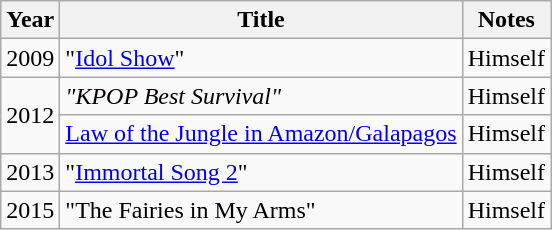<table class="wikitable">
<tr>
<th>Year</th>
<th>Title</th>
<th>Notes</th>
</tr>
<tr>
<td>2009</td>
<td>"<a href='#'>Idol Show</a>"</td>
<td>Himself</td>
</tr>
<tr>
<td rowspan="2">2012</td>
<td><em>"KPOP Best Survival"</em></td>
<td>Himself</td>
</tr>
<tr>
<td><a href='#'>Law of the Jungle in Amazon/Galapagos</a></td>
<td>Himself</td>
</tr>
<tr>
<td>2013</td>
<td>"<a href='#'>Immortal Song 2</a>"</td>
<td>Himself</td>
</tr>
<tr>
<td>2015</td>
<td>"The Fairies in My Arms"</td>
<td>Himself</td>
</tr>
</table>
